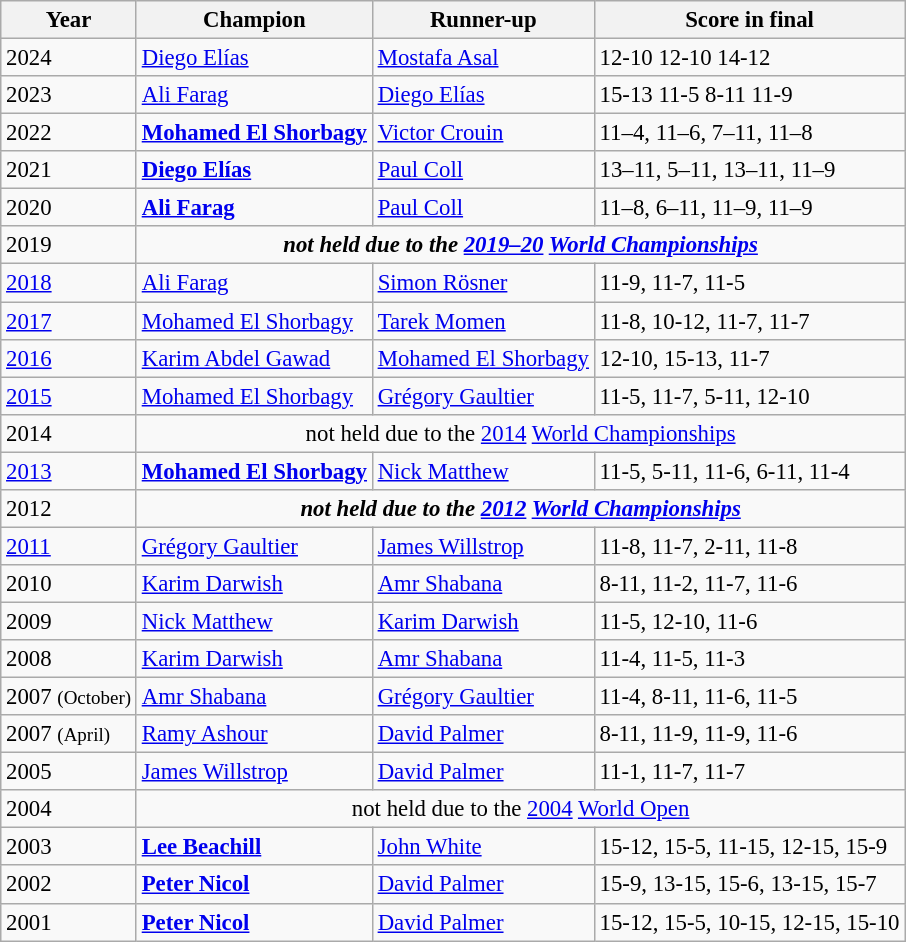<table class="wikitable"style="font-size:95%;">
<tr>
<th>Year</th>
<th>Champion</th>
<th>Runner-up</th>
<th>Score in final</th>
</tr>
<tr>
<td>2024</td>
<td> <a href='#'>Diego Elías</a></td>
<td> <a href='#'>Mostafa Asal</a></td>
<td>12-10 12-10 14-12</td>
</tr>
<tr>
<td>2023</td>
<td> <a href='#'>Ali Farag</a></td>
<td> <a href='#'>Diego Elías</a></td>
<td>15-13 11-5 8-11 11-9</td>
</tr>
<tr>
<td>2022</td>
<td> <strong><a href='#'>Mohamed El Shorbagy</a></strong></td>
<td> <a href='#'>Victor Crouin</a></td>
<td>11–4, 11–6, 7–11, 11–8</td>
</tr>
<tr>
<td>2021</td>
<td> <strong><a href='#'>Diego Elías</a></strong></td>
<td> <a href='#'>Paul Coll</a></td>
<td>13–11, 5–11, 13–11, 11–9</td>
</tr>
<tr>
<td>2020</td>
<td> <strong><a href='#'>Ali Farag</a></strong></td>
<td> <a href='#'>Paul Coll</a></td>
<td>11–8, 6–11, 11–9, 11–9</td>
</tr>
<tr>
<td>2019</td>
<td rowspan=1 colspan=3 align="center"><strong><em>not held<strong> due to the <a href='#'>2019–20</a> <a href='#'>World Championships</a><em></td>
</tr>
<tr>
<td><a href='#'>2018</a></td>
<td> </strong><a href='#'>Ali Farag</a><strong></td>
<td> <a href='#'>Simon Rösner</a></td>
<td>11-9, 11-7, 11-5</td>
</tr>
<tr>
<td><a href='#'>2017</a></td>
<td> </strong><a href='#'>Mohamed El Shorbagy</a><strong></td>
<td> <a href='#'>Tarek Momen</a></td>
<td>11-8, 10-12, 11-7, 11-7</td>
</tr>
<tr>
<td><a href='#'>2016</a></td>
<td> </strong><a href='#'>Karim Abdel Gawad</a><strong></td>
<td> <a href='#'>Mohamed El Shorbagy</a></td>
<td>12-10, 15-13, 11-7</td>
</tr>
<tr>
<td><a href='#'>2015</a></td>
<td> </strong><a href='#'>Mohamed El Shorbagy</a><strong></td>
<td> <a href='#'>Grégory Gaultier</a></td>
<td>11-5, 11-7, 5-11, 12-10</td>
</tr>
<tr>
<td>2014</td>
<td rowspan=1 colspan=3 align="center"></em></strong>not held</strong> due to the <a href='#'>2014</a> <a href='#'>World Championships</a></em></td>
</tr>
<tr>
<td><a href='#'>2013</a></td>
<td> <strong><a href='#'>Mohamed El Shorbagy</a></strong></td>
<td> <a href='#'>Nick Matthew</a></td>
<td>11-5, 5-11, 11-6, 6-11, 11-4</td>
</tr>
<tr>
<td>2012</td>
<td rowspan=1 colspan=3 align="center"><strong><em>not held<strong> due to the <a href='#'>2012</a> <a href='#'>World Championships</a><em></td>
</tr>
<tr>
<td><a href='#'>2011</a></td>
<td> </strong><a href='#'>Grégory Gaultier</a><strong></td>
<td> <a href='#'>James Willstrop</a></td>
<td>11-8, 11-7, 2-11, 11-8</td>
</tr>
<tr>
<td>2010</td>
<td> </strong><a href='#'>Karim Darwish</a><strong></td>
<td> <a href='#'>Amr Shabana</a></td>
<td>8-11, 11-2, 11-7, 11-6</td>
</tr>
<tr>
<td>2009</td>
<td> </strong><a href='#'>Nick Matthew</a><strong></td>
<td> <a href='#'>Karim Darwish</a></td>
<td>11-5, 12-10, 11-6</td>
</tr>
<tr>
<td>2008</td>
<td> </strong><a href='#'>Karim Darwish</a><strong></td>
<td> <a href='#'>Amr Shabana</a></td>
<td>11-4, 11-5, 11-3</td>
</tr>
<tr>
<td>2007 <small>(October)</small></td>
<td> </strong><a href='#'>Amr Shabana</a><strong></td>
<td> <a href='#'>Grégory Gaultier</a></td>
<td>11-4, 8-11, 11-6, 11-5</td>
</tr>
<tr>
<td>2007 <small>(April)</small></td>
<td> </strong><a href='#'>Ramy Ashour</a><strong></td>
<td> <a href='#'>David Palmer</a></td>
<td>8-11, 11-9, 11-9, 11-6</td>
</tr>
<tr>
<td>2005</td>
<td> </strong><a href='#'>James Willstrop</a><strong></td>
<td> <a href='#'>David Palmer</a></td>
<td>11-1, 11-7, 11-7</td>
</tr>
<tr>
<td>2004</td>
<td rowspan=1 colspan=3 align="center"></em></strong>not held</strong> due to the <a href='#'>2004</a> <a href='#'>World Open</a></em></td>
</tr>
<tr>
<td>2003</td>
<td> <strong><a href='#'>Lee Beachill</a></strong></td>
<td> <a href='#'>John White</a></td>
<td>15-12, 15-5, 11-15, 12-15, 15-9</td>
</tr>
<tr>
<td>2002</td>
<td> <strong><a href='#'>Peter Nicol</a></strong></td>
<td> <a href='#'>David Palmer</a></td>
<td>15-9, 13-15, 15-6, 13-15, 15-7</td>
</tr>
<tr>
<td>2001</td>
<td> <strong><a href='#'>Peter Nicol</a></strong></td>
<td> <a href='#'>David Palmer</a></td>
<td>15-12, 15-5, 10-15, 12-15, 15-10</td>
</tr>
</table>
